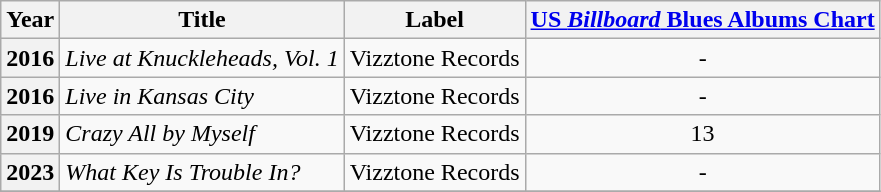<table class="sortable wikitable">
<tr>
<th>Year</th>
<th>Title</th>
<th>Label</th>
<th><a href='#'>US <em>Billboard</em> Blues Albums Chart</a></th>
</tr>
<tr>
<th>2016</th>
<td><em>Live at Knuckleheads, Vol. 1</em></td>
<td>Vizztone Records</td>
<td align=center>-</td>
</tr>
<tr>
<th>2016</th>
<td><em>Live in Kansas City</em></td>
<td>Vizztone Records</td>
<td align=center>-</td>
</tr>
<tr>
<th>2019</th>
<td><em>Crazy All by Myself</em></td>
<td>Vizztone Records</td>
<td align=center>13</td>
</tr>
<tr>
<th>2023</th>
<td><em>What Key Is Trouble In?</em></td>
<td>Vizztone Records</td>
<td align=center>-</td>
</tr>
<tr>
</tr>
</table>
